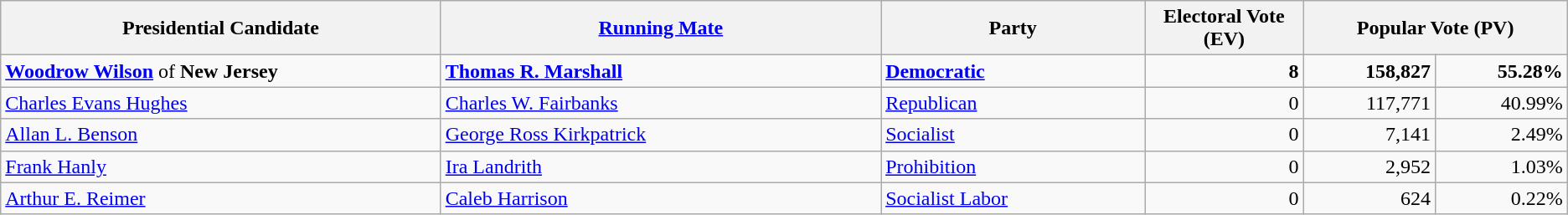<table class="wikitable">
<tr>
<th width="25%">Presidential Candidate</th>
<th width="25%"><a href='#'>Running Mate</a></th>
<th width="15%">Party</th>
<th width="9%">Electoral Vote (EV)</th>
<th colspan="2" width="15%">Popular Vote (PV)</th>
</tr>
<tr>
<td><strong><a href='#'>Woodrow Wilson</a></strong> of <strong>New Jersey</strong></td>
<td><strong><a href='#'>Thomas R. Marshall</a></strong></td>
<td><strong><a href='#'>Democratic</a></strong></td>
<td align="right"><strong>8</strong></td>
<td align="right"><strong>158,827</strong></td>
<td align="right"><strong>55.28%</strong></td>
</tr>
<tr>
<td><a href='#'>Charles Evans Hughes</a></td>
<td><a href='#'>Charles W. Fairbanks</a></td>
<td><a href='#'>Republican</a></td>
<td align="right">0</td>
<td align="right">117,771</td>
<td align="right">40.99%</td>
</tr>
<tr>
<td><a href='#'>Allan L. Benson</a></td>
<td><a href='#'>George Ross Kirkpatrick</a></td>
<td><a href='#'>Socialist</a></td>
<td align="right">0</td>
<td align="right">7,141</td>
<td align="right">2.49%</td>
</tr>
<tr>
<td><a href='#'>Frank Hanly</a></td>
<td><a href='#'>Ira Landrith</a></td>
<td><a href='#'>Prohibition</a></td>
<td align="right">0</td>
<td align="right">2,952</td>
<td align="right">1.03%</td>
</tr>
<tr>
<td><a href='#'>Arthur E. Reimer</a></td>
<td><a href='#'>Caleb Harrison</a></td>
<td><a href='#'>Socialist Labor</a></td>
<td align="right">0</td>
<td align="right">624</td>
<td align="right">0.22%</td>
</tr>
</table>
